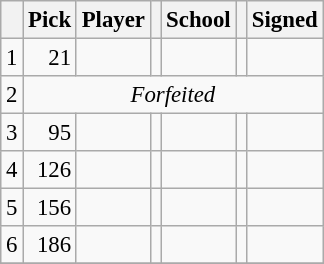<table class="wikitable sortable" margin: 5px; text-align: style="font-size: 95%; text-align: center;">
<tr>
<th scope="col"></th>
<th scope="col" class="unsortable">Pick</th>
<th scope="col" class="unsortable">Player</th>
<th scope="col"></th>
<th scope="col">School</th>
<th scope="col"></th>
<th scope="col">Signed</th>
</tr>
<tr>
<td>1</td>
<td align="right">21</td>
<td align="left"></td>
<td></td>
<td></td>
<td></td>
<td></td>
</tr>
<tr>
<td>2</td>
<td colspan="6;" align="center"><em>Forfeited</em> </td>
</tr>
<tr>
<td>3</td>
<td align="right">95</td>
<td align="left"></td>
<td></td>
<td></td>
<td></td>
<td></td>
</tr>
<tr>
<td>4</td>
<td align="right">126</td>
<td align="left"></td>
<td></td>
<td></td>
<td></td>
<td></td>
</tr>
<tr>
<td>5</td>
<td align="right">156</td>
<td align="left"></td>
<td></td>
<td></td>
<td></td>
<td></td>
</tr>
<tr>
<td>6</td>
<td align="right">186</td>
<td align="left"></td>
<td></td>
<td></td>
<td></td>
<td></td>
</tr>
<tr>
</tr>
</table>
